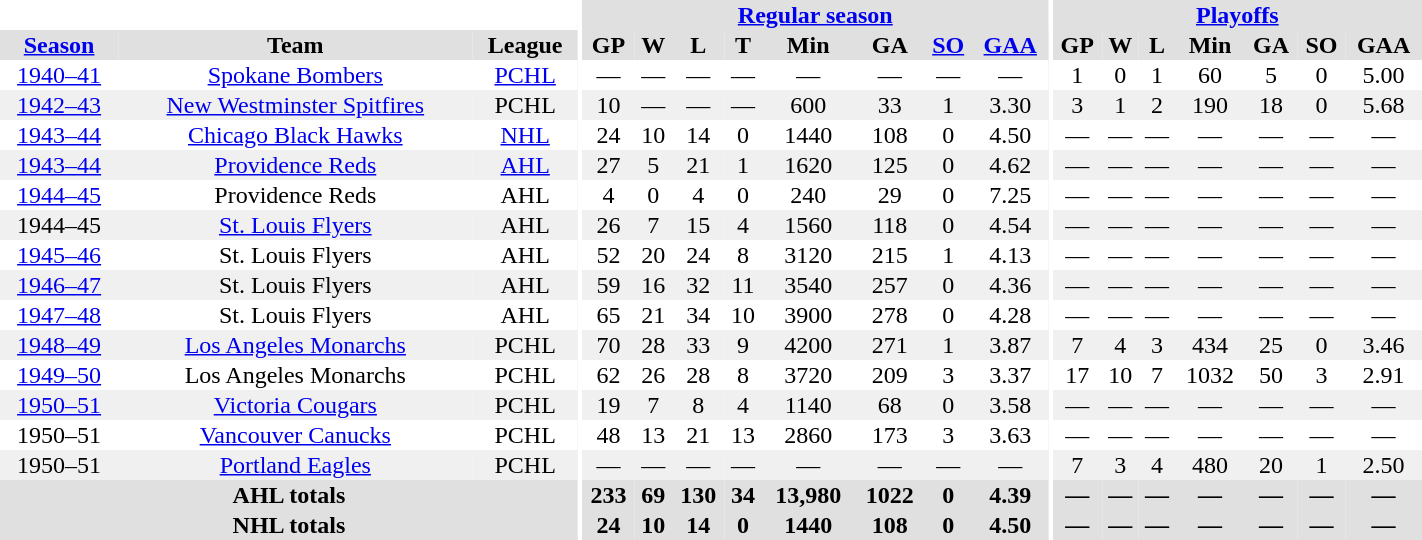<table border="0" cellpadding="1" cellspacing="0" style="width:75%; text-align:center;">
<tr bgcolor="#e0e0e0">
<th colspan="3" bgcolor="#ffffff"></th>
<th rowspan="99" bgcolor="#ffffff"></th>
<th colspan="8" bgcolor="#e0e0e0"><a href='#'>Regular season</a></th>
<th rowspan="99" bgcolor="#ffffff"></th>
<th colspan="7" bgcolor="#e0e0e0"><a href='#'>Playoffs</a></th>
</tr>
<tr bgcolor="#e0e0e0">
<th><a href='#'>Season</a></th>
<th>Team</th>
<th>League</th>
<th>GP</th>
<th>W</th>
<th>L</th>
<th>T</th>
<th>Min</th>
<th>GA</th>
<th><a href='#'>SO</a></th>
<th><a href='#'>GAA</a></th>
<th>GP</th>
<th>W</th>
<th>L</th>
<th>Min</th>
<th>GA</th>
<th>SO</th>
<th>GAA</th>
</tr>
<tr>
<td><a href='#'>1940–41</a></td>
<td><a href='#'>Spokane Bombers</a></td>
<td><a href='#'>PCHL</a></td>
<td>—</td>
<td>—</td>
<td>—</td>
<td>—</td>
<td>—</td>
<td>—</td>
<td>—</td>
<td>—</td>
<td>1</td>
<td>0</td>
<td>1</td>
<td>60</td>
<td>5</td>
<td>0</td>
<td>5.00</td>
</tr>
<tr bgcolor="#f0f0f0">
<td><a href='#'>1942–43</a></td>
<td><a href='#'>New Westminster Spitfires</a></td>
<td>PCHL</td>
<td>10</td>
<td>—</td>
<td>—</td>
<td>—</td>
<td>600</td>
<td>33</td>
<td>1</td>
<td>3.30</td>
<td>3</td>
<td>1</td>
<td>2</td>
<td>190</td>
<td>18</td>
<td>0</td>
<td>5.68</td>
</tr>
<tr>
<td><a href='#'>1943–44</a></td>
<td><a href='#'>Chicago Black Hawks</a></td>
<td><a href='#'>NHL</a></td>
<td>24</td>
<td>10</td>
<td>14</td>
<td>0</td>
<td>1440</td>
<td>108</td>
<td>0</td>
<td>4.50</td>
<td>—</td>
<td>—</td>
<td>—</td>
<td>—</td>
<td>—</td>
<td>—</td>
<td>—</td>
</tr>
<tr bgcolor="#f0f0f0">
<td><a href='#'>1943–44</a></td>
<td><a href='#'>Providence Reds</a></td>
<td><a href='#'>AHL</a></td>
<td>27</td>
<td>5</td>
<td>21</td>
<td>1</td>
<td>1620</td>
<td>125</td>
<td>0</td>
<td>4.62</td>
<td>—</td>
<td>—</td>
<td>—</td>
<td>—</td>
<td>—</td>
<td>—</td>
<td>—</td>
</tr>
<tr>
<td><a href='#'>1944–45</a></td>
<td>Providence Reds</td>
<td>AHL</td>
<td>4</td>
<td>0</td>
<td>4</td>
<td>0</td>
<td>240</td>
<td>29</td>
<td>0</td>
<td>7.25</td>
<td>—</td>
<td>—</td>
<td>—</td>
<td>—</td>
<td>—</td>
<td>—</td>
<td>—</td>
</tr>
<tr bgcolor="#f0f0f0">
<td>1944–45</td>
<td><a href='#'>St. Louis Flyers</a></td>
<td>AHL</td>
<td>26</td>
<td>7</td>
<td>15</td>
<td>4</td>
<td>1560</td>
<td>118</td>
<td>0</td>
<td>4.54</td>
<td>—</td>
<td>—</td>
<td>—</td>
<td>—</td>
<td>—</td>
<td>—</td>
<td>—</td>
</tr>
<tr>
<td><a href='#'>1945–46</a></td>
<td>St. Louis Flyers</td>
<td>AHL</td>
<td>52</td>
<td>20</td>
<td>24</td>
<td>8</td>
<td>3120</td>
<td>215</td>
<td>1</td>
<td>4.13</td>
<td>—</td>
<td>—</td>
<td>—</td>
<td>—</td>
<td>—</td>
<td>—</td>
<td>—</td>
</tr>
<tr bgcolor="#f0f0f0">
<td><a href='#'>1946–47</a></td>
<td>St. Louis Flyers</td>
<td>AHL</td>
<td>59</td>
<td>16</td>
<td>32</td>
<td>11</td>
<td>3540</td>
<td>257</td>
<td>0</td>
<td>4.36</td>
<td>—</td>
<td>—</td>
<td>—</td>
<td>—</td>
<td>—</td>
<td>—</td>
<td>—</td>
</tr>
<tr>
<td><a href='#'>1947–48</a></td>
<td>St. Louis Flyers</td>
<td>AHL</td>
<td>65</td>
<td>21</td>
<td>34</td>
<td>10</td>
<td>3900</td>
<td>278</td>
<td>0</td>
<td>4.28</td>
<td>—</td>
<td>—</td>
<td>—</td>
<td>—</td>
<td>—</td>
<td>—</td>
<td>—</td>
</tr>
<tr bgcolor="#f0f0f0">
<td><a href='#'>1948–49</a></td>
<td><a href='#'>Los Angeles Monarchs</a></td>
<td>PCHL</td>
<td>70</td>
<td>28</td>
<td>33</td>
<td>9</td>
<td>4200</td>
<td>271</td>
<td>1</td>
<td>3.87</td>
<td>7</td>
<td>4</td>
<td>3</td>
<td>434</td>
<td>25</td>
<td>0</td>
<td>3.46</td>
</tr>
<tr>
<td><a href='#'>1949–50</a></td>
<td>Los Angeles Monarchs</td>
<td>PCHL</td>
<td>62</td>
<td>26</td>
<td>28</td>
<td>8</td>
<td>3720</td>
<td>209</td>
<td>3</td>
<td>3.37</td>
<td>17</td>
<td>10</td>
<td>7</td>
<td>1032</td>
<td>50</td>
<td>3</td>
<td>2.91</td>
</tr>
<tr bgcolor="#f0f0f0">
<td><a href='#'>1950–51</a></td>
<td><a href='#'>Victoria Cougars</a></td>
<td>PCHL</td>
<td>19</td>
<td>7</td>
<td>8</td>
<td>4</td>
<td>1140</td>
<td>68</td>
<td>0</td>
<td>3.58</td>
<td>—</td>
<td>—</td>
<td>—</td>
<td>—</td>
<td>—</td>
<td>—</td>
<td>—</td>
</tr>
<tr>
<td>1950–51</td>
<td><a href='#'>Vancouver Canucks</a></td>
<td>PCHL</td>
<td>48</td>
<td>13</td>
<td>21</td>
<td>13</td>
<td>2860</td>
<td>173</td>
<td>3</td>
<td>3.63</td>
<td>—</td>
<td>—</td>
<td>—</td>
<td>—</td>
<td>—</td>
<td>—</td>
<td>—</td>
</tr>
<tr bgcolor="#f0f0f0">
<td>1950–51</td>
<td><a href='#'>Portland Eagles</a></td>
<td>PCHL</td>
<td>—</td>
<td>—</td>
<td>—</td>
<td>—</td>
<td>—</td>
<td>—</td>
<td>—</td>
<td>—</td>
<td>7</td>
<td>3</td>
<td>4</td>
<td>480</td>
<td>20</td>
<td>1</td>
<td>2.50</td>
</tr>
<tr bgcolor="#e0e0e0">
<th colspan="3">AHL totals</th>
<th>233</th>
<th>69</th>
<th>130</th>
<th>34</th>
<th>13,980</th>
<th>1022</th>
<th>0</th>
<th>4.39</th>
<th>—</th>
<th>—</th>
<th>—</th>
<th>—</th>
<th>—</th>
<th>—</th>
<th>—</th>
</tr>
<tr bgcolor="#e0e0e0">
<th colspan="3">NHL totals</th>
<th>24</th>
<th>10</th>
<th>14</th>
<th>0</th>
<th>1440</th>
<th>108</th>
<th>0</th>
<th>4.50</th>
<th>—</th>
<th>—</th>
<th>—</th>
<th>—</th>
<th>—</th>
<th>—</th>
<th>—</th>
</tr>
</table>
